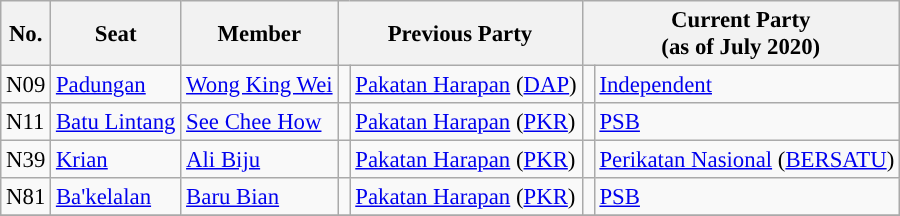<table class="wikitable sortable mw-collapsible mw-collapsed" style="font-size:95%;">
<tr>
<th scope="col">No.</th>
<th scope="col">Seat</th>
<th scope="col">Member</th>
<th colspan="2" scope="col">Previous Party</th>
<th colspan="2" scope="col">Current Party<br>(as of July 2020)</th>
</tr>
<tr>
<td>N09</td>
<td><a href='#'>Padungan</a></td>
<td><a href='#'>Wong King Wei</a></td>
<td width="1"></td>
<td><a href='#'>Pakatan Harapan</a> (<a href='#'>DAP</a>)</td>
<td width="1"></td>
<td><a href='#'>Independent</a></td>
</tr>
<tr>
<td>N11</td>
<td><a href='#'>Batu Lintang</a></td>
<td><a href='#'>See Chee How</a></td>
<td width="1"></td>
<td><a href='#'>Pakatan Harapan</a> (<a href='#'>PKR</a>)</td>
<td width="1"></td>
<td><a href='#'>PSB</a></td>
</tr>
<tr>
<td>N39</td>
<td><a href='#'>Krian</a></td>
<td><a href='#'>Ali Biju</a></td>
<td width="1"></td>
<td><a href='#'>Pakatan Harapan</a> (<a href='#'>PKR</a>)</td>
<td width="1"></td>
<td><a href='#'>Perikatan Nasional</a> (<a href='#'>BERSATU</a>)</td>
</tr>
<tr>
<td>N81</td>
<td><a href='#'>Ba'kelalan</a></td>
<td><a href='#'>Baru Bian</a></td>
<td width="1"></td>
<td><a href='#'>Pakatan Harapan</a> (<a href='#'>PKR</a>)</td>
<td width="1"></td>
<td><a href='#'>PSB</a></td>
</tr>
<tr>
</tr>
</table>
